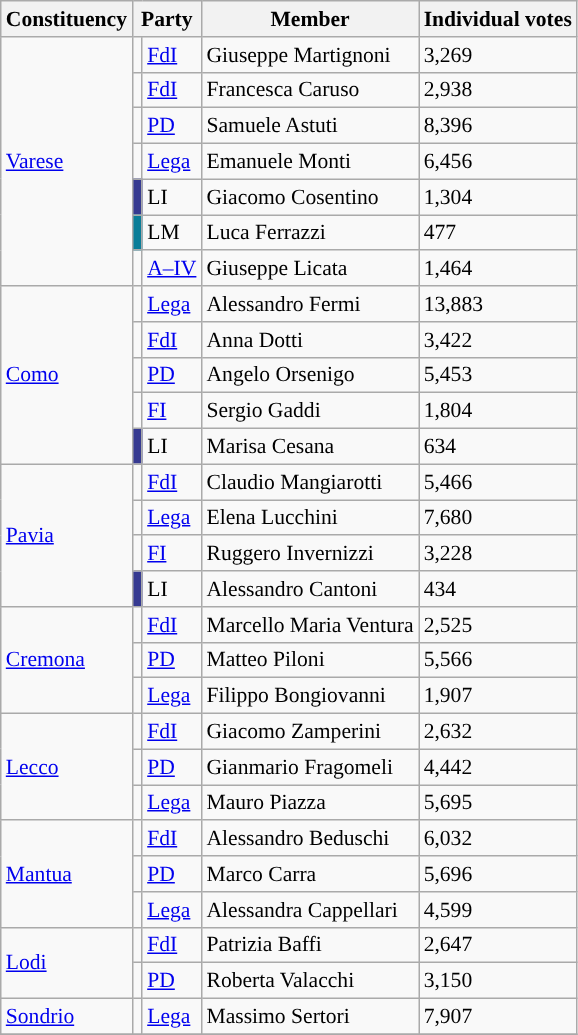<table class="wikitable" style="font-size:90%">
<tr>
<th>Constituency</th>
<th colspan=2>Party</th>
<th>Member</th>
<th>Individual votes</th>
</tr>
<tr>
<td rowspan="7"><a href='#'>Varese</a></td>
<td style="background:"></td>
<td><a href='#'>FdI</a></td>
<td>Giuseppe Martignoni</td>
<td>3,269</td>
</tr>
<tr>
<td style="background:"></td>
<td><a href='#'>FdI</a></td>
<td>Francesca Caruso</td>
<td>2,938</td>
</tr>
<tr>
<td style="background:"></td>
<td><a href='#'>PD</a></td>
<td>Samuele Astuti</td>
<td>8,396</td>
</tr>
<tr>
<td style="background:"></td>
<td><a href='#'>Lega</a></td>
<td>Emanuele Monti</td>
<td>6,456</td>
</tr>
<tr>
<td style="background:#363A91"></td>
<td>LI</td>
<td>Giacomo Cosentino</td>
<td>1,304</td>
</tr>
<tr>
<td style="background:#0A7D98"></td>
<td>LM</td>
<td>Luca Ferrazzi</td>
<td>477</td>
</tr>
<tr>
<td style="background:"></td>
<td><a href='#'>A–IV</a></td>
<td>Giuseppe Licata</td>
<td>1,464</td>
</tr>
<tr>
<td rowspan="5"><a href='#'>Como</a></td>
<td style="background:"></td>
<td><a href='#'>Lega</a></td>
<td>Alessandro Fermi</td>
<td>13,883</td>
</tr>
<tr>
<td style="background:"></td>
<td><a href='#'>FdI</a></td>
<td>Anna Dotti</td>
<td>3,422</td>
</tr>
<tr>
<td style="background:"></td>
<td><a href='#'>PD</a></td>
<td>Angelo Orsenigo</td>
<td>5,453</td>
</tr>
<tr>
<td style="background:"></td>
<td><a href='#'>FI</a></td>
<td>Sergio Gaddi</td>
<td>1,804</td>
</tr>
<tr>
<td style="background:#363A91"></td>
<td>LI</td>
<td>Marisa Cesana</td>
<td>634</td>
</tr>
<tr>
<td rowspan="4"><a href='#'>Pavia</a></td>
<td style="background:"></td>
<td><a href='#'>FdI</a></td>
<td>Claudio Mangiarotti</td>
<td>5,466</td>
</tr>
<tr>
<td style="background:"></td>
<td><a href='#'>Lega</a></td>
<td>Elena Lucchini</td>
<td>7,680</td>
</tr>
<tr>
<td style="background:"></td>
<td><a href='#'>FI</a></td>
<td>Ruggero Invernizzi</td>
<td>3,228</td>
</tr>
<tr>
<td style="background:#363A91"></td>
<td>LI</td>
<td>Alessandro Cantoni</td>
<td>434</td>
</tr>
<tr>
<td rowspan="3"><a href='#'>Cremona</a></td>
<td style="background:"></td>
<td><a href='#'>FdI</a></td>
<td>Marcello Maria Ventura</td>
<td>2,525</td>
</tr>
<tr>
<td style="background:"></td>
<td><a href='#'>PD</a></td>
<td>Matteo Piloni</td>
<td>5,566</td>
</tr>
<tr>
<td style="background:"></td>
<td><a href='#'>Lega</a></td>
<td>Filippo Bongiovanni</td>
<td>1,907</td>
</tr>
<tr>
<td rowspan="3"><a href='#'>Lecco</a></td>
<td style="background:"></td>
<td><a href='#'>FdI</a></td>
<td>Giacomo Zamperini</td>
<td>2,632</td>
</tr>
<tr>
<td style="background:"></td>
<td><a href='#'>PD</a></td>
<td>Gianmario Fragomeli</td>
<td>4,442</td>
</tr>
<tr>
<td style="background:"></td>
<td><a href='#'>Lega</a></td>
<td>Mauro Piazza</td>
<td>5,695</td>
</tr>
<tr>
<td rowspan="3"><a href='#'>Mantua</a></td>
<td style="background:"></td>
<td><a href='#'>FdI</a></td>
<td>Alessandro Beduschi</td>
<td>6,032</td>
</tr>
<tr>
<td style="background:"></td>
<td><a href='#'>PD</a></td>
<td>Marco Carra</td>
<td>5,696</td>
</tr>
<tr>
<td style="background:"></td>
<td><a href='#'>Lega</a></td>
<td>Alessandra Cappellari</td>
<td>4,599</td>
</tr>
<tr>
<td rowspan="2"><a href='#'>Lodi</a></td>
<td style="background:"></td>
<td><a href='#'>FdI</a></td>
<td>Patrizia Baffi</td>
<td>2,647</td>
</tr>
<tr>
<td style="background:"></td>
<td><a href='#'>PD</a></td>
<td>Roberta Valacchi</td>
<td>3,150</td>
</tr>
<tr>
<td rowspan="1"><a href='#'>Sondrio</a></td>
<td style="background:"></td>
<td><a href='#'>Lega</a></td>
<td>Massimo Sertori</td>
<td>7,907</td>
</tr>
<tr>
</tr>
</table>
